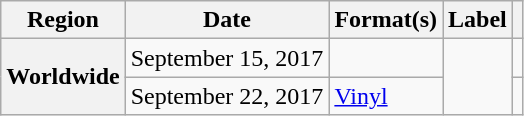<table class="wikitable plainrowheaders">
<tr>
<th scope="col">Region</th>
<th scope="col">Date</th>
<th scope="col">Format(s)</th>
<th scope="col">Label</th>
<th scope="col"></th>
</tr>
<tr>
<th scope="row" rowspan="2">Worldwide</th>
<td>September 15, 2017</td>
<td></td>
<td rowspan="2"></td>
<td></td>
</tr>
<tr>
<td>September 22, 2017</td>
<td><a href='#'>Vinyl</a></td>
<td></td>
</tr>
</table>
